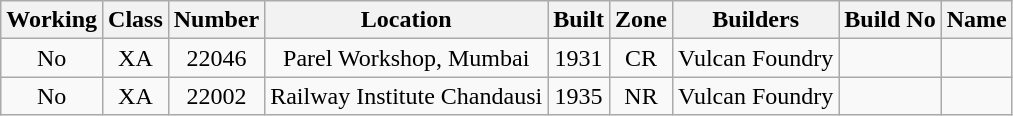<table class=wikitable style=text-align:center>
<tr>
<th>Working</th>
<th>Class</th>
<th>Number</th>
<th>Location</th>
<th>Built</th>
<th>Zone</th>
<th>Builders</th>
<th>Build No</th>
<th>Name</th>
</tr>
<tr>
<td>No</td>
<td>XA</td>
<td>22046</td>
<td>Parel Workshop, Mumbai</td>
<td>1931</td>
<td>CR</td>
<td>Vulcan Foundry</td>
<td></td>
<td></td>
</tr>
<tr>
<td>No</td>
<td>XA</td>
<td>22002</td>
<td>Railway Institute Chandausi</td>
<td>1935</td>
<td>NR</td>
<td>Vulcan Foundry</td>
<td></td>
<td></td>
</tr>
</table>
